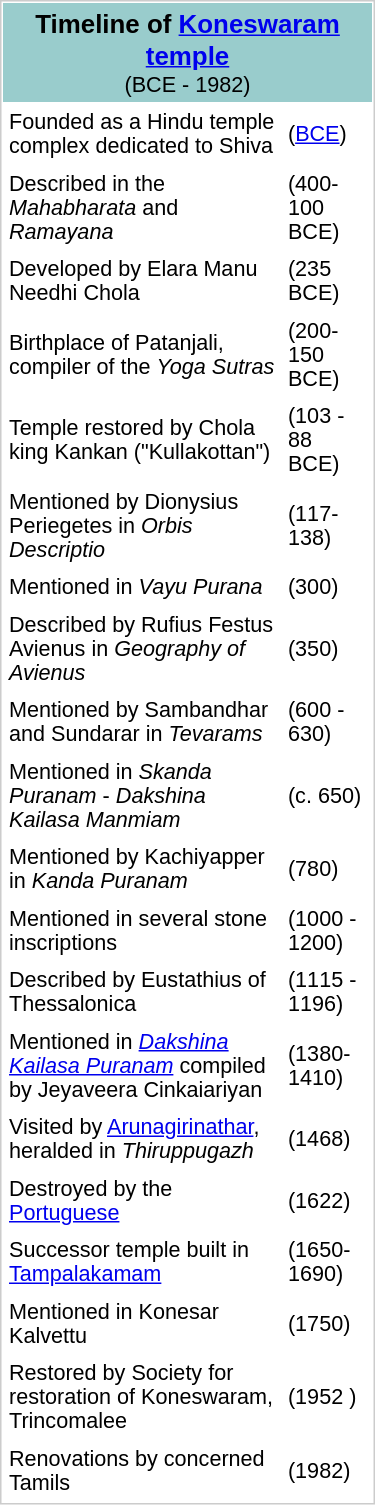<table width="250" cellpadding="4" cellspacing="1" style="float: right; margin: 0 0 1em 1em; font-family: arial; font-size: 90%; background-color: ##F0F8FF; border: 1px solid #cccccc;">
<tr>
<td colspan="2" style="text-align:center;background-color:#99CCCC"><big><strong>Timeline of <a href='#'>Koneswaram  temple</a></strong></big> <br>(BCE - 1982)<br></td>
</tr>
<tr>
<td>Founded as a Hindu temple complex dedicated to Shiva</td>
<td>(<a href='#'>BCE</a>)</td>
</tr>
<tr>
<td>Described in the <em>Mahabharata</em> and <em>Ramayana</em></td>
<td>(400-100 BCE)</td>
</tr>
<tr>
<td>Developed by Elara Manu Needhi Chola</td>
<td>(235 BCE)</td>
</tr>
<tr>
<td>Birthplace of Patanjali, compiler of the <em>Yoga Sutras</em></td>
<td>(200-150 BCE)</td>
</tr>
<tr>
<td>Temple restored by Chola king Kankan ("Kullakottan")</td>
<td>(103 - 88 BCE)</td>
</tr>
<tr>
<td>Mentioned by Dionysius Periegetes in <em>Orbis Descriptio</em></td>
<td>(117-138)</td>
</tr>
<tr>
<td>Mentioned in <em>Vayu Purana</em></td>
<td>(300)</td>
</tr>
<tr>
<td>Described by Rufius Festus Avienus in <em>Geography of Avienus</em></td>
<td>(350)</td>
</tr>
<tr>
<td>Mentioned by Sambandhar and Sundarar in <em>Tevarams</em></td>
<td>(600 - 630)</td>
</tr>
<tr>
<td>Mentioned in <em>Skanda Puranam</em> - <em>Dakshina Kailasa Manmiam</em></td>
<td>(c. 650)</td>
</tr>
<tr>
<td>Mentioned by Kachiyapper in <em>Kanda Puranam</em></td>
<td>(780)</td>
</tr>
<tr>
<td>Mentioned in several stone inscriptions</td>
<td>(1000 - 1200)</td>
</tr>
<tr>
<td>Described by Eustathius of Thessalonica</td>
<td>(1115 - 1196)</td>
</tr>
<tr>
<td>Mentioned in <em><a href='#'>Dakshina Kailasa Puranam</a></em> compiled by Jeyaveera Cinkaiariyan</td>
<td>(1380-1410)</td>
</tr>
<tr>
<td>Visited by <a href='#'>Arunagirinathar</a>, heralded in <em>Thiruppugazh</em></td>
<td>(1468)</td>
</tr>
<tr>
<td>Destroyed by the <a href='#'>Portuguese</a></td>
<td>(1622)</td>
</tr>
<tr>
<td>Successor temple built in <a href='#'>Tampalakamam</a></td>
<td>(1650-1690)</td>
</tr>
<tr>
<td>Mentioned in Konesar Kalvettu</td>
<td>(1750)</td>
</tr>
<tr>
<td>Restored by Society for restoration of Koneswaram, Trincomalee</td>
<td>(1952 )</td>
</tr>
<tr>
<td>Renovations by concerned Tamils</td>
<td>(1982)</td>
</tr>
<tr>
</tr>
</table>
